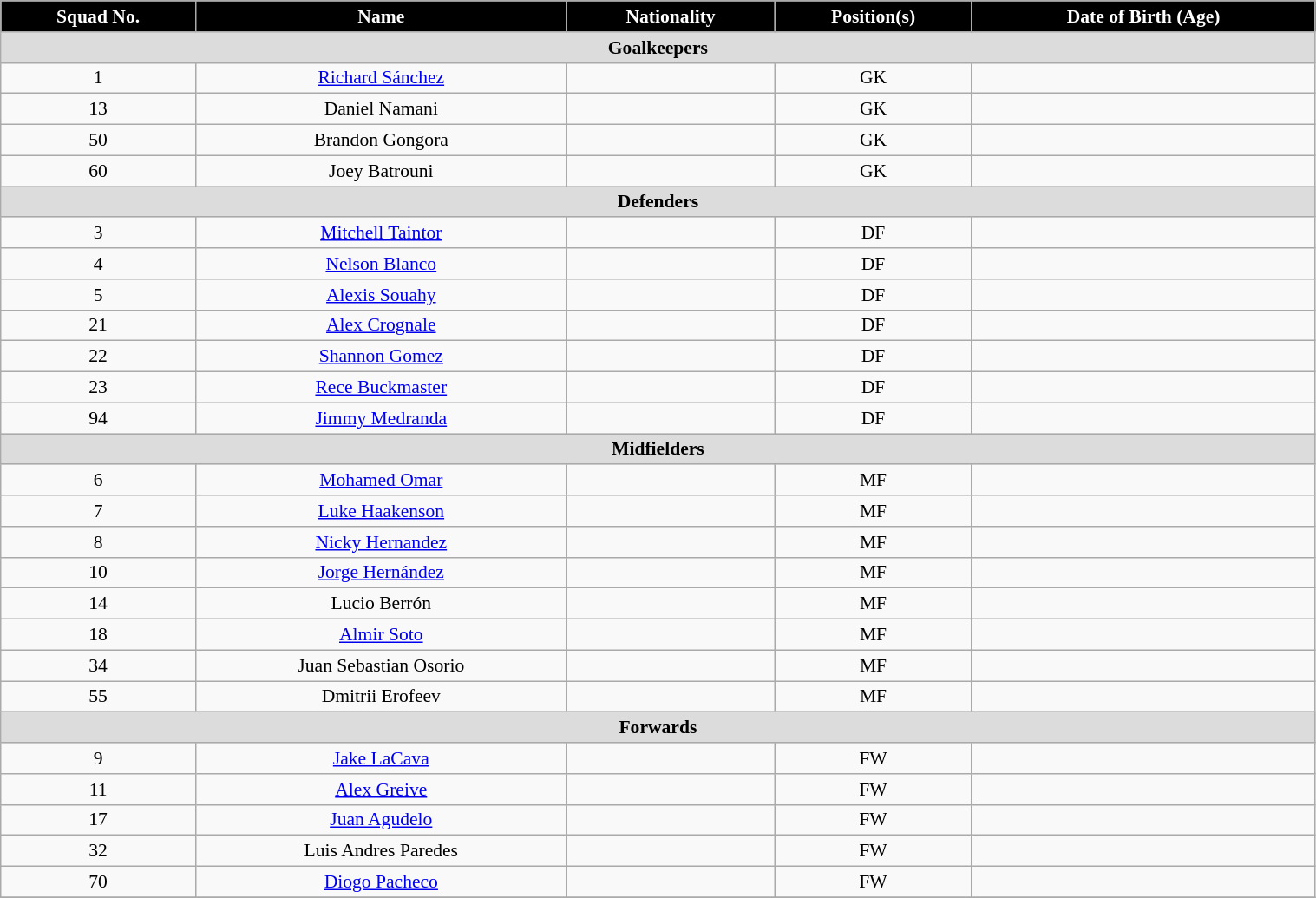<table class="wikitable" style="text-align:center; font-size:90%; width:80%;">
<tr>
<th style="background:#000000; color:white; text-align:center;">Squad No.</th>
<th style="background:#000000; color:white; text-align:center;">Name</th>
<th style="background:#000000; color:white; text-align:center;">Nationality</th>
<th style="background:#000000; color:white; text-align:center;">Position(s)</th>
<th style="background:#000000; color:white; text-align:center;">Date of Birth (Age)</th>
</tr>
<tr>
<th colspan="5" style="background:#dcdcdc; text-align:center">Goalkeepers</th>
</tr>
<tr>
<td>1</td>
<td><a href='#'>Richard Sánchez</a></td>
<td></td>
<td>GK</td>
<td></td>
</tr>
<tr>
<td>13</td>
<td>Daniel Namani</td>
<td></td>
<td>GK</td>
<td></td>
</tr>
<tr>
<td>50</td>
<td>Brandon Gongora</td>
<td></td>
<td>GK</td>
<td></td>
</tr>
<tr>
<td>60</td>
<td>Joey Batrouni</td>
<td></td>
<td>GK</td>
<td></td>
</tr>
<tr>
<th colspan="5" style="background:#dcdcdc; text-align:center">Defenders</th>
</tr>
<tr>
<td>3</td>
<td><a href='#'>Mitchell Taintor</a></td>
<td></td>
<td>DF</td>
<td></td>
</tr>
<tr>
<td>4</td>
<td><a href='#'>Nelson Blanco</a></td>
<td></td>
<td>DF</td>
<td></td>
</tr>
<tr>
<td>5</td>
<td><a href='#'>Alexis Souahy</a></td>
<td></td>
<td>DF</td>
<td></td>
</tr>
<tr>
<td>21</td>
<td><a href='#'>Alex Crognale</a></td>
<td></td>
<td>DF</td>
<td></td>
</tr>
<tr>
<td>22</td>
<td><a href='#'>Shannon Gomez</a></td>
<td></td>
<td>DF</td>
<td></td>
</tr>
<tr>
<td>23</td>
<td><a href='#'>Rece Buckmaster</a></td>
<td></td>
<td>DF</td>
<td></td>
</tr>
<tr>
<td>94</td>
<td><a href='#'>Jimmy Medranda</a></td>
<td></td>
<td>DF</td>
<td></td>
</tr>
<tr>
<th colspan="5" style="background:#dcdcdc; text-align:center">Midfielders</th>
</tr>
<tr>
<td>6</td>
<td><a href='#'>Mohamed Omar</a></td>
<td></td>
<td>MF</td>
<td></td>
</tr>
<tr>
<td>7</td>
<td><a href='#'>Luke Haakenson</a></td>
<td></td>
<td>MF</td>
<td></td>
</tr>
<tr>
<td>8</td>
<td><a href='#'>Nicky Hernandez</a></td>
<td></td>
<td>MF</td>
<td></td>
</tr>
<tr>
<td>10</td>
<td><a href='#'>Jorge Hernández</a></td>
<td></td>
<td>MF</td>
<td></td>
</tr>
<tr>
<td>14</td>
<td>Lucio Berrón</td>
<td></td>
<td>MF</td>
<td></td>
</tr>
<tr>
<td>18</td>
<td><a href='#'>Almir Soto</a></td>
<td></td>
<td>MF</td>
<td></td>
</tr>
<tr>
<td>34</td>
<td>Juan Sebastian Osorio</td>
<td></td>
<td>MF</td>
<td></td>
</tr>
<tr>
<td>55</td>
<td>Dmitrii Erofeev</td>
<td></td>
<td>MF</td>
<td></td>
</tr>
<tr>
<th colspan="5" style="background:#dcdcdc; text-align:center">Forwards</th>
</tr>
<tr>
<td>9</td>
<td><a href='#'>Jake LaCava</a></td>
<td></td>
<td>FW</td>
<td></td>
</tr>
<tr>
<td>11</td>
<td><a href='#'>Alex Greive</a></td>
<td></td>
<td>FW</td>
<td></td>
</tr>
<tr>
<td>17</td>
<td><a href='#'>Juan Agudelo</a></td>
<td></td>
<td>FW</td>
<td></td>
</tr>
<tr>
<td>32</td>
<td>Luis Andres Paredes</td>
<td></td>
<td>FW</td>
<td></td>
</tr>
<tr>
<td>70</td>
<td><a href='#'>Diogo Pacheco</a></td>
<td></td>
<td>FW</td>
<td></td>
</tr>
<tr>
</tr>
</table>
